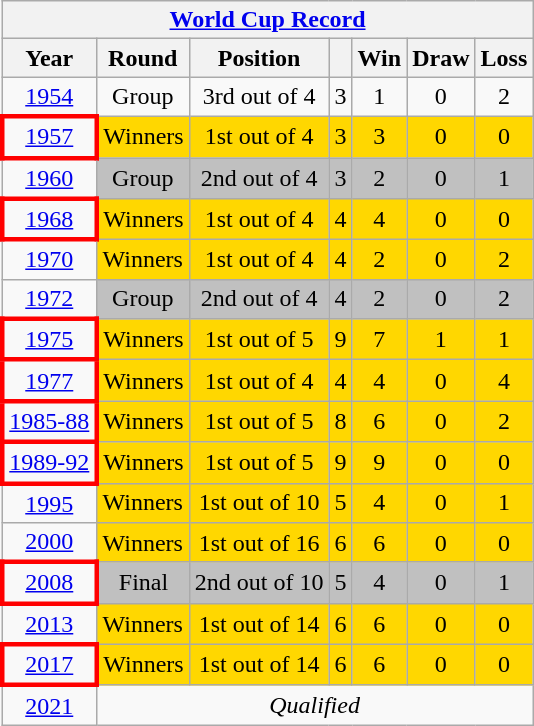<table class="wikitable" style="text-align: center;">
<tr>
<th colspan="9"><a href='#'>World Cup Record</a></th>
</tr>
<tr>
<th>Year</th>
<th>Round</th>
<th>Position</th>
<th></th>
<th>Win</th>
<th>Draw</th>
<th>Loss</th>
</tr>
<tr>
<td> <a href='#'>1954</a></td>
<td>Group</td>
<td>3rd out of 4</td>
<td>3</td>
<td>1</td>
<td>0</td>
<td>2</td>
</tr>
<tr>
<td style="border: 3px solid red"> <a href='#'>1957</a></td>
<td style="background:gold">Winners</td>
<td style="background:gold">1st out of 4</td>
<td style="background:gold">3</td>
<td style="background:gold">3</td>
<td style="background:gold">0</td>
<td style="background:gold">0</td>
</tr>
<tr>
<td> <a href='#'>1960</a></td>
<td style="background:silver">Group</td>
<td style="background:silver">2nd out of 4</td>
<td style="background:silver">3</td>
<td style="background:silver">2</td>
<td style="background:silver">0</td>
<td style="background:silver">1</td>
</tr>
<tr>
<td style="border: 3px solid red">  <a href='#'>1968</a></td>
<td style="background:gold">Winners</td>
<td style="background:gold">1st out of 4</td>
<td style="background:gold">4</td>
<td style="background:gold">4</td>
<td style="background:gold">0</td>
<td style="background:gold">0</td>
</tr>
<tr>
<td> <a href='#'>1970</a></td>
<td style="background:gold">Winners</td>
<td style="background:gold">1st out of 4</td>
<td style="background:gold">4</td>
<td style="background:gold">2</td>
<td style="background:gold">0</td>
<td style="background:gold">2</td>
</tr>
<tr>
<td> <a href='#'>1972</a></td>
<td style="background:silver">Group</td>
<td style="background:silver">2nd out of 4</td>
<td style="background:silver">4</td>
<td style="background:silver">2</td>
<td style="background:silver">0</td>
<td style="background:silver">2</td>
</tr>
<tr>
<td style="border: 3px solid red"><a href='#'>1975</a></td>
<td style="background:gold">Winners</td>
<td style="background:gold">1st out of 5</td>
<td style="background:gold">9</td>
<td style="background:gold">7</td>
<td style="background:gold">1</td>
<td style="background:gold">1</td>
</tr>
<tr>
<td style="border: 3px solid red">  <a href='#'>1977</a></td>
<td style="background:gold">Winners</td>
<td style="background:gold">1st out of 4</td>
<td style="background:gold">4</td>
<td style="background:gold">4</td>
<td style="background:gold">0</td>
<td style="background:gold">4</td>
</tr>
<tr>
<td style="border: 3px solid red"><a href='#'>1985-88</a></td>
<td style="background:gold">Winners</td>
<td style="background:gold">1st out of 5</td>
<td style="background:gold">8</td>
<td style="background:gold">6</td>
<td style="background:gold">0</td>
<td style="background:gold">2</td>
</tr>
<tr>
<td style="border: 3px solid red"><a href='#'>1989-92</a></td>
<td style="background:gold">Winners</td>
<td style="background:gold">1st out of 5</td>
<td style="background:gold">9</td>
<td style="background:gold">9</td>
<td style="background:gold">0</td>
<td style="background:gold">0</td>
</tr>
<tr>
<td> <a href='#'>1995</a></td>
<td style="background:gold">Winners</td>
<td style="background:gold">1st out of 10</td>
<td style="background:gold">5</td>
<td style="background:gold">4</td>
<td style="background:gold">0</td>
<td style="background:gold">1</td>
</tr>
<tr>
<td>   <a href='#'>2000</a></td>
<td style="background:gold">Winners</td>
<td style="background:gold">1st out of 16</td>
<td style="background:gold">6</td>
<td style="background:gold">6</td>
<td style="background:gold">0</td>
<td style="background:gold">0</td>
</tr>
<tr>
<td style="border: 3px solid red"> <a href='#'>2008</a></td>
<td style="background:silver">Final</td>
<td style="background:silver">2nd out of 10</td>
<td style="background:silver">5</td>
<td style="background:silver">4</td>
<td style="background:silver">0</td>
<td style="background:silver">1</td>
</tr>
<tr>
<td>  <a href='#'>2013</a></td>
<td style="background:gold">Winners</td>
<td style="background:gold">1st out of 14</td>
<td style="background:gold">6</td>
<td style="background:gold">6</td>
<td style="background:gold">0</td>
<td style="background:gold">0</td>
</tr>
<tr>
<td style="border: 3px solid red">   <a href='#'>2017</a></td>
<td style="background:gold">Winners</td>
<td style="background:gold">1st out of 14</td>
<td style="background:gold">6</td>
<td style="background:gold">6</td>
<td style="background:gold">0</td>
<td style="background:gold">0</td>
</tr>
<tr>
<td> <a href='#'>2021</a></td>
<td colspan="11"><em>Qualified</em></td>
</tr>
</table>
